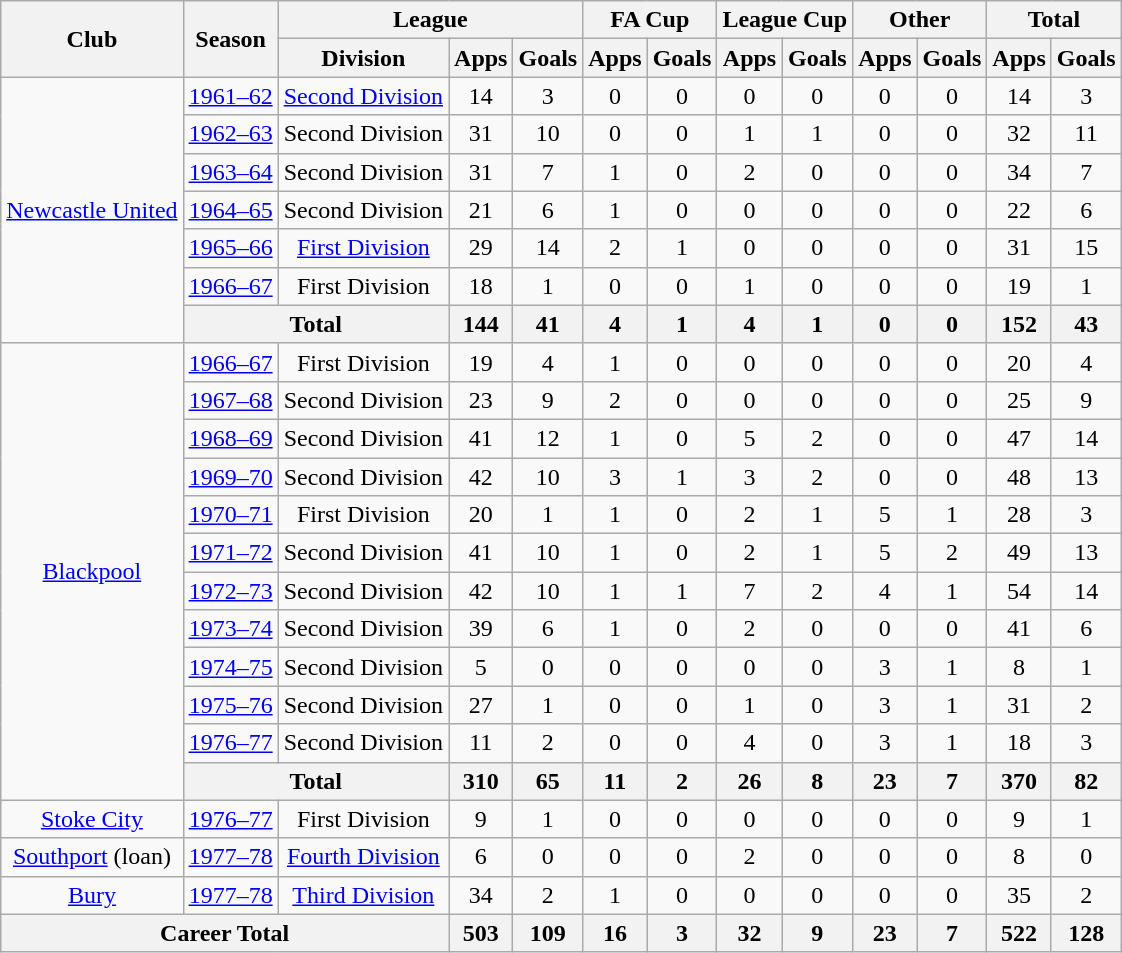<table class="wikitable" style="text-align: center;">
<tr>
<th rowspan="2">Club</th>
<th rowspan="2">Season</th>
<th colspan="3">League</th>
<th colspan="2">FA Cup</th>
<th colspan="2">League Cup</th>
<th colspan="2">Other</th>
<th colspan="2">Total</th>
</tr>
<tr>
<th>Division</th>
<th>Apps</th>
<th>Goals</th>
<th>Apps</th>
<th>Goals</th>
<th>Apps</th>
<th>Goals</th>
<th>Apps</th>
<th>Goals</th>
<th>Apps</th>
<th>Goals</th>
</tr>
<tr>
<td rowspan="7"><a href='#'>Newcastle United</a></td>
<td><a href='#'>1961–62</a></td>
<td><a href='#'>Second Division</a></td>
<td>14</td>
<td>3</td>
<td>0</td>
<td>0</td>
<td>0</td>
<td>0</td>
<td>0</td>
<td>0</td>
<td>14</td>
<td>3</td>
</tr>
<tr>
<td><a href='#'>1962–63</a></td>
<td>Second Division</td>
<td>31</td>
<td>10</td>
<td>0</td>
<td>0</td>
<td>1</td>
<td>1</td>
<td>0</td>
<td>0</td>
<td>32</td>
<td>11</td>
</tr>
<tr>
<td><a href='#'>1963–64</a></td>
<td>Second Division</td>
<td>31</td>
<td>7</td>
<td>1</td>
<td>0</td>
<td>2</td>
<td>0</td>
<td>0</td>
<td>0</td>
<td>34</td>
<td>7</td>
</tr>
<tr>
<td><a href='#'>1964–65</a></td>
<td>Second Division</td>
<td>21</td>
<td>6</td>
<td>1</td>
<td>0</td>
<td>0</td>
<td>0</td>
<td>0</td>
<td>0</td>
<td>22</td>
<td>6</td>
</tr>
<tr>
<td><a href='#'>1965–66</a></td>
<td><a href='#'>First Division</a></td>
<td>29</td>
<td>14</td>
<td>2</td>
<td>1</td>
<td>0</td>
<td>0</td>
<td>0</td>
<td>0</td>
<td>31</td>
<td>15</td>
</tr>
<tr>
<td><a href='#'>1966–67</a></td>
<td>First Division</td>
<td>18</td>
<td>1</td>
<td>0</td>
<td>0</td>
<td>1</td>
<td>0</td>
<td>0</td>
<td>0</td>
<td>19</td>
<td>1</td>
</tr>
<tr>
<th colspan="2">Total</th>
<th>144</th>
<th>41</th>
<th>4</th>
<th>1</th>
<th>4</th>
<th>1</th>
<th>0</th>
<th>0</th>
<th>152</th>
<th>43</th>
</tr>
<tr>
<td rowspan="12"><a href='#'>Blackpool</a></td>
<td><a href='#'>1966–67</a></td>
<td>First Division</td>
<td>19</td>
<td>4</td>
<td>1</td>
<td>0</td>
<td>0</td>
<td>0</td>
<td>0</td>
<td>0</td>
<td>20</td>
<td>4</td>
</tr>
<tr>
<td><a href='#'>1967–68</a></td>
<td>Second Division</td>
<td>23</td>
<td>9</td>
<td>2</td>
<td>0</td>
<td>0</td>
<td>0</td>
<td>0</td>
<td>0</td>
<td>25</td>
<td>9</td>
</tr>
<tr>
<td><a href='#'>1968–69</a></td>
<td>Second Division</td>
<td>41</td>
<td>12</td>
<td>1</td>
<td>0</td>
<td>5</td>
<td>2</td>
<td>0</td>
<td>0</td>
<td>47</td>
<td>14</td>
</tr>
<tr>
<td><a href='#'>1969–70</a></td>
<td>Second Division</td>
<td>42</td>
<td>10</td>
<td>3</td>
<td>1</td>
<td>3</td>
<td>2</td>
<td>0</td>
<td>0</td>
<td>48</td>
<td>13</td>
</tr>
<tr>
<td><a href='#'>1970–71</a></td>
<td>First Division</td>
<td>20</td>
<td>1</td>
<td>1</td>
<td>0</td>
<td>2</td>
<td>1</td>
<td>5</td>
<td>1</td>
<td>28</td>
<td>3</td>
</tr>
<tr>
<td><a href='#'>1971–72</a></td>
<td>Second Division</td>
<td>41</td>
<td>10</td>
<td>1</td>
<td>0</td>
<td>2</td>
<td>1</td>
<td>5</td>
<td>2</td>
<td>49</td>
<td>13</td>
</tr>
<tr>
<td><a href='#'>1972–73</a></td>
<td>Second Division</td>
<td>42</td>
<td>10</td>
<td>1</td>
<td>1</td>
<td>7</td>
<td>2</td>
<td>4</td>
<td>1</td>
<td>54</td>
<td>14</td>
</tr>
<tr>
<td><a href='#'>1973–74</a></td>
<td>Second Division</td>
<td>39</td>
<td>6</td>
<td>1</td>
<td>0</td>
<td>2</td>
<td>0</td>
<td>0</td>
<td>0</td>
<td>41</td>
<td>6</td>
</tr>
<tr>
<td><a href='#'>1974–75</a></td>
<td>Second Division</td>
<td>5</td>
<td>0</td>
<td>0</td>
<td>0</td>
<td>0</td>
<td>0</td>
<td>3</td>
<td>1</td>
<td>8</td>
<td>1</td>
</tr>
<tr>
<td><a href='#'>1975–76</a></td>
<td>Second Division</td>
<td>27</td>
<td>1</td>
<td>0</td>
<td>0</td>
<td>1</td>
<td>0</td>
<td>3</td>
<td>1</td>
<td>31</td>
<td>2</td>
</tr>
<tr>
<td><a href='#'>1976–77</a></td>
<td>Second Division</td>
<td>11</td>
<td>2</td>
<td>0</td>
<td>0</td>
<td>4</td>
<td>0</td>
<td>3</td>
<td>1</td>
<td>18</td>
<td>3</td>
</tr>
<tr>
<th colspan="2">Total</th>
<th>310</th>
<th>65</th>
<th>11</th>
<th>2</th>
<th>26</th>
<th>8</th>
<th>23</th>
<th>7</th>
<th>370</th>
<th>82</th>
</tr>
<tr>
<td><a href='#'>Stoke City</a></td>
<td><a href='#'>1976–77</a></td>
<td>First Division</td>
<td>9</td>
<td>1</td>
<td>0</td>
<td>0</td>
<td>0</td>
<td>0</td>
<td>0</td>
<td>0</td>
<td>9</td>
<td>1</td>
</tr>
<tr>
<td><a href='#'>Southport</a> (loan)</td>
<td><a href='#'>1977–78</a></td>
<td><a href='#'>Fourth Division</a></td>
<td>6</td>
<td>0</td>
<td>0</td>
<td>0</td>
<td>2</td>
<td>0</td>
<td>0</td>
<td>0</td>
<td>8</td>
<td>0</td>
</tr>
<tr>
<td><a href='#'>Bury</a></td>
<td><a href='#'>1977–78</a></td>
<td><a href='#'>Third Division</a></td>
<td>34</td>
<td>2</td>
<td>1</td>
<td>0</td>
<td>0</td>
<td>0</td>
<td>0</td>
<td>0</td>
<td>35</td>
<td>2</td>
</tr>
<tr>
<th colspan="3">Career Total</th>
<th>503</th>
<th>109</th>
<th>16</th>
<th>3</th>
<th>32</th>
<th>9</th>
<th>23</th>
<th>7</th>
<th>522</th>
<th>128</th>
</tr>
</table>
